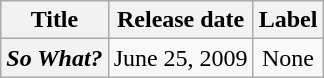<table class="wikitable plainrowheaders" style="text-align:center;">
<tr>
<th scope="col">Title</th>
<th scope="col">Release date</th>
<th scope="col">Label</th>
</tr>
<tr>
<th scope="row"><em>So What?</em></th>
<td>June 25, 2009</td>
<td>None</td>
</tr>
</table>
